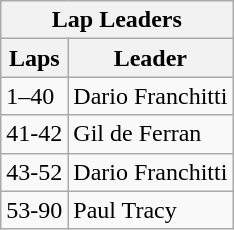<table class="wikitable">
<tr>
<th colspan=2>Lap Leaders</th>
</tr>
<tr>
<th>Laps</th>
<th>Leader</th>
</tr>
<tr>
<td>1–40</td>
<td>Dario Franchitti</td>
</tr>
<tr>
<td>41-42</td>
<td>Gil de Ferran</td>
</tr>
<tr>
<td>43-52</td>
<td>Dario Franchitti</td>
</tr>
<tr>
<td>53-90</td>
<td>Paul Tracy</td>
</tr>
</table>
